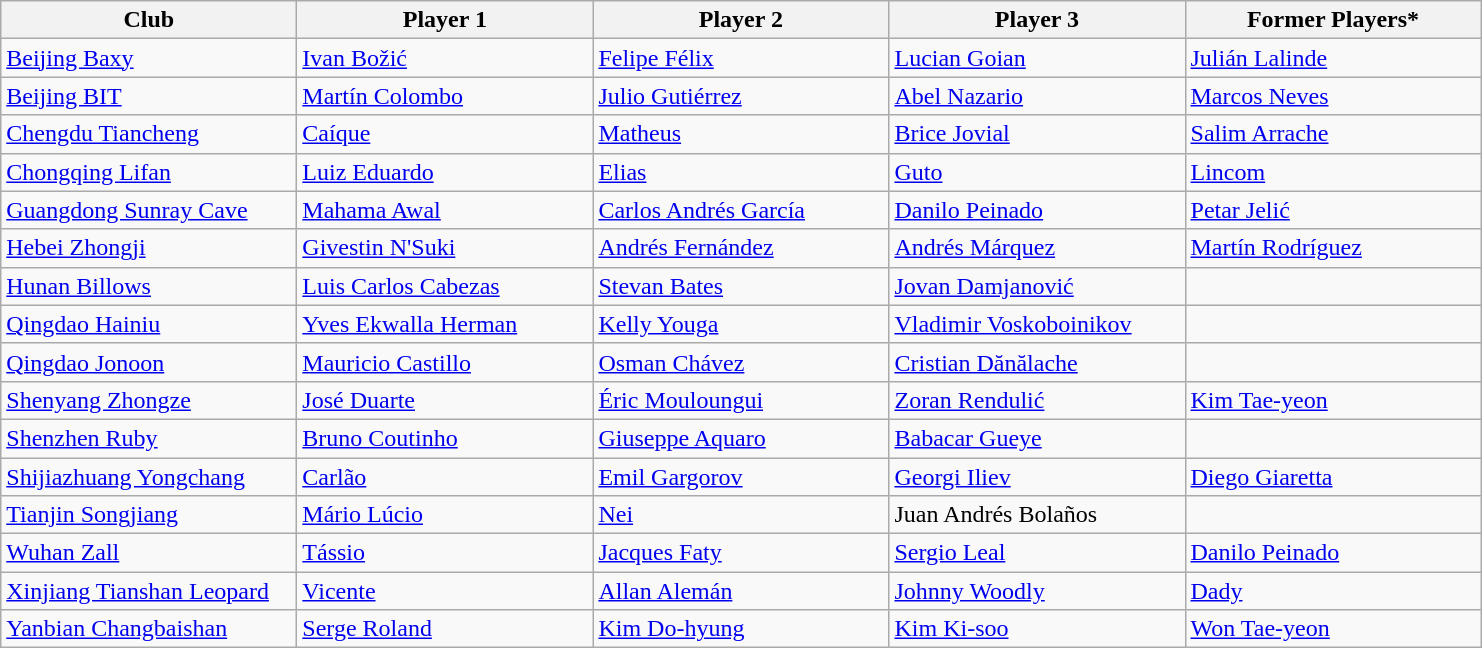<table class="wikitable" border="1">
<tr>
<th width="190">Club</th>
<th width="190">Player 1</th>
<th width="190">Player 2</th>
<th width="190">Player 3</th>
<th width="190">Former Players*</th>
</tr>
<tr>
<td><a href='#'>Beijing Baxy</a></td>
<td> <a href='#'>Ivan Božić</a></td>
<td> <a href='#'>Felipe Félix</a></td>
<td> <a href='#'>Lucian Goian</a></td>
<td> <a href='#'>Julián Lalinde</a></td>
</tr>
<tr>
<td><a href='#'>Beijing BIT</a></td>
<td> <a href='#'>Martín Colombo</a></td>
<td> <a href='#'>Julio Gutiérrez</a></td>
<td> <a href='#'>Abel Nazario</a></td>
<td> <a href='#'>Marcos Neves</a></td>
</tr>
<tr>
<td><a href='#'>Chengdu Tiancheng</a></td>
<td> <a href='#'>Caíque</a></td>
<td> <a href='#'>Matheus</a></td>
<td> <a href='#'>Brice Jovial</a></td>
<td> <a href='#'>Salim Arrache</a></td>
</tr>
<tr>
<td><a href='#'>Chongqing Lifan</a></td>
<td> <a href='#'>Luiz Eduardo</a></td>
<td> <a href='#'>Elias</a></td>
<td> <a href='#'>Guto</a></td>
<td> <a href='#'>Lincom</a>  </td>
</tr>
<tr>
<td><a href='#'>Guangdong Sunray Cave</a></td>
<td> <a href='#'>Mahama Awal</a></td>
<td> <a href='#'>Carlos Andrés García</a></td>
<td> <a href='#'>Danilo Peinado</a></td>
<td> <a href='#'>Petar Jelić</a></td>
</tr>
<tr>
<td><a href='#'>Hebei Zhongji</a></td>
<td> <a href='#'>Givestin N'Suki</a></td>
<td> <a href='#'>Andrés Fernández</a></td>
<td> <a href='#'>Andrés Márquez</a></td>
<td> <a href='#'>Martín Rodríguez</a></td>
</tr>
<tr>
<td><a href='#'>Hunan Billows</a></td>
<td> <a href='#'>Luis Carlos Cabezas</a></td>
<td> <a href='#'>Stevan Bates</a></td>
<td> <a href='#'>Jovan Damjanović</a></td>
<td></td>
</tr>
<tr>
<td><a href='#'>Qingdao Hainiu</a></td>
<td> <a href='#'>Yves Ekwalla Herman</a></td>
<td> <a href='#'>Kelly Youga</a></td>
<td> <a href='#'>Vladimir Voskoboinikov</a></td>
<td></td>
</tr>
<tr>
<td><a href='#'>Qingdao Jonoon</a></td>
<td> <a href='#'>Mauricio Castillo</a></td>
<td> <a href='#'>Osman Chávez</a></td>
<td> <a href='#'>Cristian Dănălache</a></td>
<td></td>
</tr>
<tr>
<td><a href='#'>Shenyang Zhongze</a></td>
<td> <a href='#'>José Duarte</a></td>
<td> <a href='#'>Éric Mouloungui</a></td>
<td> <a href='#'>Zoran Rendulić</a></td>
<td> <a href='#'>Kim Tae-yeon</a></td>
</tr>
<tr>
<td><a href='#'>Shenzhen Ruby</a></td>
<td> <a href='#'>Bruno Coutinho</a></td>
<td> <a href='#'>Giuseppe Aquaro</a></td>
<td> <a href='#'>Babacar Gueye</a></td>
<td></td>
</tr>
<tr>
<td><a href='#'>Shijiazhuang Yongchang</a></td>
<td> <a href='#'>Carlão</a></td>
<td> <a href='#'>Emil Gargorov</a></td>
<td> <a href='#'>Georgi Iliev</a></td>
<td> <a href='#'>Diego Giaretta</a></td>
</tr>
<tr>
<td><a href='#'>Tianjin Songjiang</a></td>
<td> <a href='#'>Mário Lúcio</a></td>
<td> <a href='#'>Nei</a></td>
<td> Juan Andrés Bolaños</td>
<td></td>
</tr>
<tr>
<td><a href='#'>Wuhan Zall</a></td>
<td> <a href='#'>Tássio</a></td>
<td> <a href='#'>Jacques Faty</a></td>
<td> <a href='#'>Sergio Leal</a></td>
<td> <a href='#'>Danilo Peinado</a></td>
</tr>
<tr>
<td><a href='#'>Xinjiang Tianshan Leopard</a></td>
<td> <a href='#'>Vicente</a></td>
<td> <a href='#'>Allan Alemán</a></td>
<td> <a href='#'>Johnny Woodly</a></td>
<td> <a href='#'>Dady</a></td>
</tr>
<tr>
<td><a href='#'>Yanbian Changbaishan</a></td>
<td> <a href='#'>Serge Roland</a></td>
<td> <a href='#'>Kim Do-hyung</a></td>
<td> <a href='#'>Kim Ki-soo</a></td>
<td> <a href='#'>Won Tae-yeon</a></td>
</tr>
</table>
